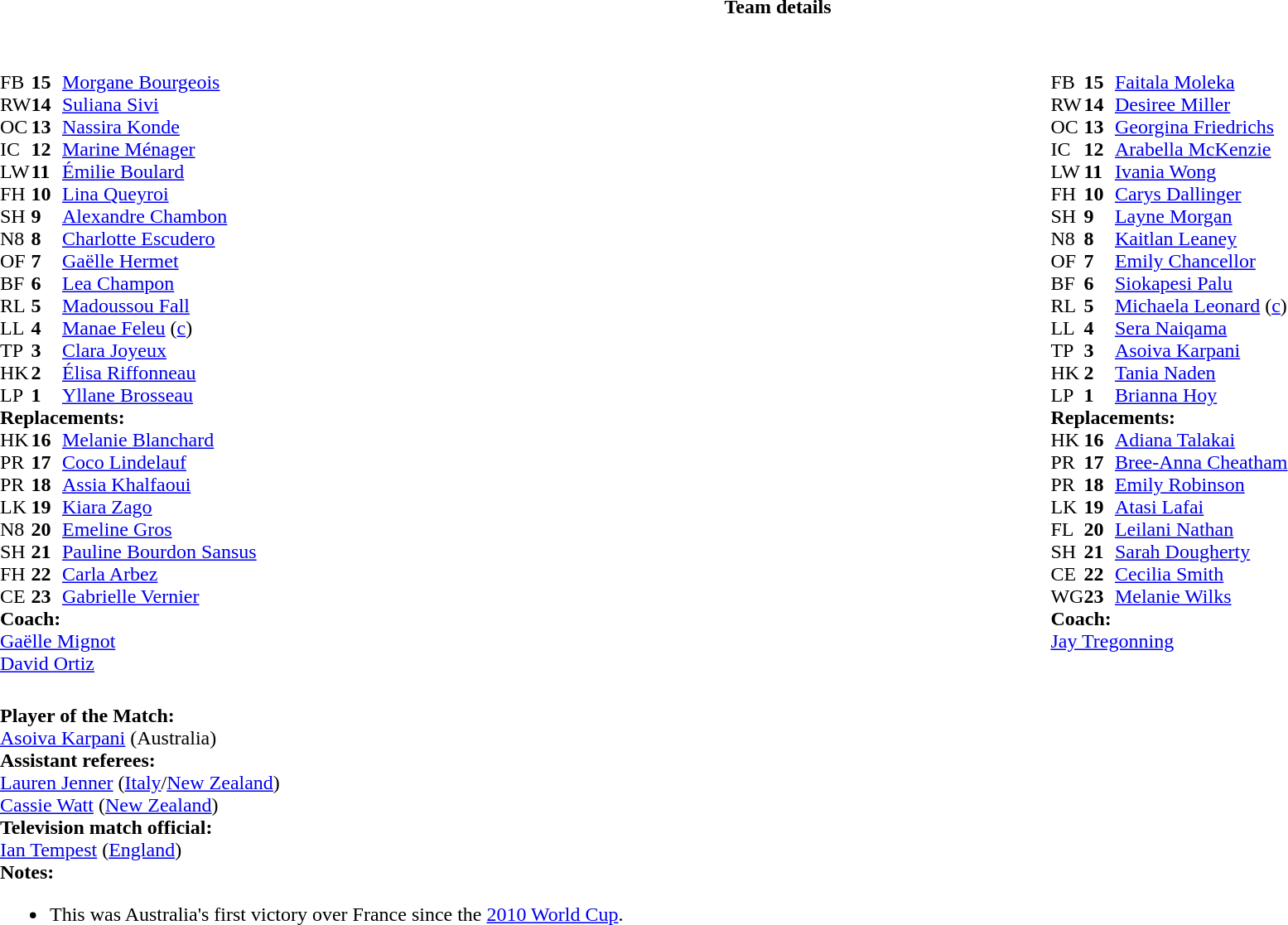<table border="0" style="width:100%;" class="collapsible collapsed">
<tr>
<th>Team details</th>
</tr>
<tr>
<td><br><table width="100%">
<tr>
<td style="vertical-align:top; width:50%"><br><table cellspacing="0" cellpadding="0">
<tr>
<th width="25"></th>
<th width="25"></th>
</tr>
<tr>
<td>FB</td>
<td><strong>15</strong></td>
<td><a href='#'>Morgane Bourgeois</a></td>
</tr>
<tr>
<td>RW</td>
<td><strong>14</strong></td>
<td><a href='#'>Suliana Sivi</a></td>
</tr>
<tr>
<td>OC</td>
<td><strong>13</strong></td>
<td><a href='#'>Nassira Konde</a></td>
</tr>
<tr>
<td>IC</td>
<td><strong>12</strong></td>
<td><a href='#'>Marine Ménager</a></td>
<td></td>
<td></td>
</tr>
<tr>
<td>LW</td>
<td><strong>11</strong></td>
<td><a href='#'>Émilie Boulard</a></td>
</tr>
<tr>
<td>FH</td>
<td><strong>10</strong></td>
<td><a href='#'>Lina Queyroi</a></td>
<td></td>
<td></td>
</tr>
<tr>
<td>SH</td>
<td><strong>9</strong></td>
<td><a href='#'>Alexandre Chambon</a></td>
<td></td>
<td></td>
</tr>
<tr>
<td>N8</td>
<td><strong>8</strong></td>
<td><a href='#'>Charlotte Escudero</a></td>
</tr>
<tr>
<td>OF</td>
<td><strong>7</strong></td>
<td><a href='#'>Gaëlle Hermet</a></td>
</tr>
<tr>
<td>BF</td>
<td><strong>6</strong></td>
<td><a href='#'>Lea Champon</a></td>
<td></td>
<td></td>
</tr>
<tr>
<td>RL</td>
<td><strong>5</strong></td>
<td><a href='#'>Madoussou Fall</a></td>
<td></td>
<td></td>
</tr>
<tr>
<td>LL</td>
<td><strong>4</strong></td>
<td><a href='#'>Manae Feleu</a> (<a href='#'>c</a>)</td>
</tr>
<tr>
<td>TP</td>
<td><strong>3</strong></td>
<td><a href='#'>Clara Joyeux</a></td>
<td></td>
<td></td>
</tr>
<tr>
<td>HK</td>
<td><strong>2</strong></td>
<td><a href='#'>Élisa Riffonneau</a></td>
</tr>
<tr>
<td>LP</td>
<td><strong>1</strong></td>
<td><a href='#'>Yllane Brosseau</a></td>
<td></td>
<td></td>
</tr>
<tr>
<td colspan=3><strong>Replacements:</strong></td>
</tr>
<tr>
<td>HK</td>
<td><strong>16</strong></td>
<td><a href='#'>Melanie Blanchard</a></td>
</tr>
<tr>
<td>PR</td>
<td><strong>17</strong></td>
<td><a href='#'>Coco Lindelauf</a></td>
<td></td>
<td></td>
</tr>
<tr>
<td>PR</td>
<td><strong>18</strong></td>
<td><a href='#'>Assia Khalfaoui</a></td>
<td></td>
<td></td>
</tr>
<tr>
<td>LK</td>
<td><strong>19</strong></td>
<td><a href='#'>Kiara Zago</a></td>
<td></td>
<td></td>
</tr>
<tr>
<td>N8</td>
<td><strong>20</strong></td>
<td><a href='#'>Emeline Gros</a></td>
<td></td>
<td></td>
</tr>
<tr>
<td>SH</td>
<td><strong>21</strong></td>
<td><a href='#'>Pauline Bourdon Sansus</a></td>
<td></td>
<td></td>
</tr>
<tr>
<td>FH</td>
<td><strong>22</strong></td>
<td><a href='#'>Carla Arbez</a></td>
<td></td>
<td></td>
</tr>
<tr>
<td>CE</td>
<td><strong>23</strong></td>
<td><a href='#'>Gabrielle Vernier</a></td>
<td></td>
<td></td>
</tr>
<tr>
<td colspan=3><strong>Coach:</strong></td>
</tr>
<tr>
<td colspan="4"> <a href='#'>Gaëlle Mignot</a><br> <a href='#'>David Ortiz</a></td>
</tr>
</table>
</td>
<td style="vertical-align:top"></td>
<td style="vertical-align:top; width:50%"><br><table cellspacing="0" cellpadding="0" style="margin:auto">
<tr>
<th width="25"></th>
<th width="25"></th>
</tr>
<tr>
<td>FB</td>
<td><strong>15</strong></td>
<td><a href='#'>Faitala Moleka</a></td>
<td></td>
<td></td>
</tr>
<tr>
<td>RW</td>
<td><strong>14</strong></td>
<td><a href='#'>Desiree Miller</a></td>
</tr>
<tr>
<td>OC</td>
<td><strong>13</strong></td>
<td><a href='#'>Georgina Friedrichs</a></td>
</tr>
<tr>
<td>IC</td>
<td><strong>12</strong></td>
<td><a href='#'>Arabella McKenzie</a></td>
</tr>
<tr>
<td>LW</td>
<td><strong>11</strong></td>
<td><a href='#'>Ivania Wong</a></td>
</tr>
<tr>
<td>FH</td>
<td><strong>10</strong></td>
<td><a href='#'>Carys Dallinger</a></td>
<td></td>
<td></td>
</tr>
<tr>
<td>SH</td>
<td><strong>9</strong></td>
<td><a href='#'>Layne Morgan</a></td>
<td></td>
<td></td>
</tr>
<tr>
<td>N8</td>
<td><strong>8</strong></td>
<td><a href='#'>Kaitlan Leaney</a></td>
</tr>
<tr>
<td>OF</td>
<td><strong>7</strong></td>
<td><a href='#'>Emily Chancellor</a></td>
</tr>
<tr>
<td>BF</td>
<td><strong>6</strong></td>
<td><a href='#'>Siokapesi Palu</a></td>
<td></td>
<td></td>
</tr>
<tr>
<td>RL</td>
<td><strong>5</strong></td>
<td><a href='#'>Michaela Leonard</a> (<a href='#'>c</a>)</td>
</tr>
<tr>
<td>LL</td>
<td><strong>4</strong></td>
<td><a href='#'>Sera Naiqama</a></td>
<td></td>
<td></td>
</tr>
<tr>
<td>TP</td>
<td><strong>3</strong></td>
<td><a href='#'>Asoiva Karpani</a></td>
<td></td>
<td></td>
</tr>
<tr>
<td>HK</td>
<td><strong>2</strong></td>
<td><a href='#'>Tania Naden</a></td>
<td></td>
<td></td>
</tr>
<tr>
<td>LP</td>
<td><strong>1</strong></td>
<td><a href='#'>Brianna Hoy</a></td>
<td></td>
<td></td>
</tr>
<tr>
<td colspan=3><strong>Replacements:</strong></td>
</tr>
<tr>
<td>HK</td>
<td><strong>16</strong></td>
<td><a href='#'>Adiana Talakai</a></td>
<td></td>
<td></td>
</tr>
<tr>
<td>PR</td>
<td><strong>17</strong></td>
<td><a href='#'>Bree-Anna Cheatham</a></td>
<td></td>
<td></td>
</tr>
<tr>
<td>PR</td>
<td><strong>18</strong></td>
<td><a href='#'>Emily Robinson</a></td>
<td></td>
<td></td>
</tr>
<tr>
<td>LK</td>
<td><strong>19</strong></td>
<td><a href='#'>Atasi Lafai</a></td>
<td></td>
<td></td>
</tr>
<tr>
<td>FL</td>
<td><strong>20</strong></td>
<td><a href='#'>Leilani Nathan</a></td>
<td></td>
<td></td>
</tr>
<tr>
<td>SH</td>
<td><strong>21</strong></td>
<td><a href='#'>Sarah Dougherty</a></td>
<td></td>
<td></td>
</tr>
<tr>
<td>CE</td>
<td><strong>22</strong></td>
<td><a href='#'>Cecilia Smith</a></td>
<td></td>
<td></td>
</tr>
<tr>
<td>WG</td>
<td><strong>23</strong></td>
<td><a href='#'>Melanie Wilks</a></td>
</tr>
<tr>
<td colspan=3><strong>Coach:</strong></td>
</tr>
<tr>
<td colspan="4"> <a href='#'>Jay Tregonning</a></td>
</tr>
</table>
</td>
</tr>
</table>
<table style="width:100%">
<tr>
<td><br><strong>Player of the Match:</strong>
<br><a href='#'>Asoiva Karpani</a> (Australia)<br><strong>Assistant referees:</strong>
<br><a href='#'>Lauren Jenner</a> (<a href='#'>Italy</a>/<a href='#'>New Zealand</a>)
<br><a href='#'>Cassie Watt</a> (<a href='#'>New Zealand</a>)
<br><strong>Television match official:</strong>
<br><a href='#'>Ian Tempest</a> (<a href='#'>England</a>)<br><strong>Notes:</strong><ul><li>This was Australia's first victory over France since the <a href='#'>2010 World Cup</a>.</li></ul></td>
</tr>
</table>
</td>
</tr>
</table>
